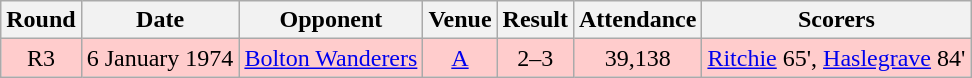<table class="wikitable" style="font-size:100%; text-align:center">
<tr>
<th>Round</th>
<th>Date</th>
<th>Opponent</th>
<th>Venue</th>
<th>Result</th>
<th>Attendance</th>
<th>Scorers</th>
</tr>
<tr style="background-color: #FFCCCC;">
<td>R3</td>
<td>6 January 1974</td>
<td><a href='#'>Bolton Wanderers</a></td>
<td><a href='#'>A</a></td>
<td>2–3</td>
<td>39,138</td>
<td><a href='#'>Ritchie</a> 65', <a href='#'>Haslegrave</a> 84'</td>
</tr>
</table>
